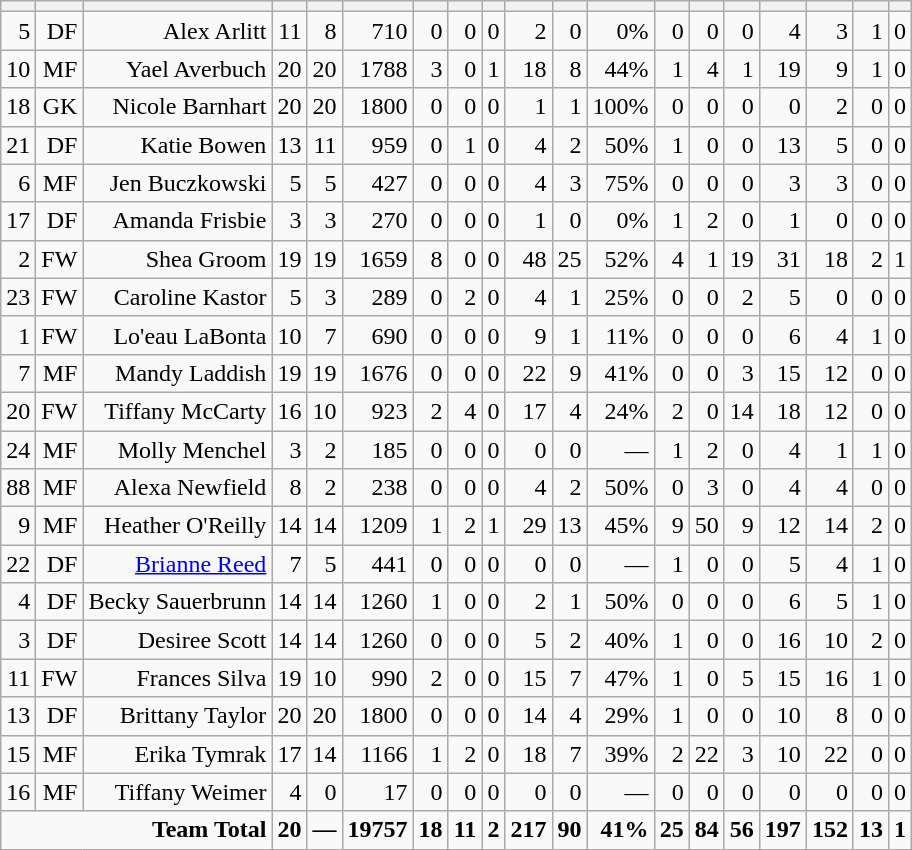<table class="wikitable sortable" style="text-align:right;">
<tr>
<th></th>
<th></th>
<th></th>
<th></th>
<th></th>
<th></th>
<th></th>
<th></th>
<th></th>
<th></th>
<th></th>
<th></th>
<th></th>
<th></th>
<th></th>
<th></th>
<th></th>
<th></th>
<th></th>
</tr>
<tr>
<td>5</td>
<td>DF</td>
<td>Alex Arlitt</td>
<td>11</td>
<td>8</td>
<td>710</td>
<td>0</td>
<td>0</td>
<td>0</td>
<td>2</td>
<td>0</td>
<td>0%</td>
<td>0</td>
<td>0</td>
<td>0</td>
<td>4</td>
<td>3</td>
<td>1</td>
<td>0</td>
</tr>
<tr>
<td>10</td>
<td>MF</td>
<td>Yael Averbuch</td>
<td>20</td>
<td>20</td>
<td>1788</td>
<td>3</td>
<td>0</td>
<td>1</td>
<td>18</td>
<td>8</td>
<td>44%</td>
<td>1</td>
<td>4</td>
<td>1</td>
<td>19</td>
<td>9</td>
<td>1</td>
<td>0</td>
</tr>
<tr>
<td>18</td>
<td>GK</td>
<td>Nicole Barnhart</td>
<td>20</td>
<td>20</td>
<td>1800</td>
<td>0</td>
<td>0</td>
<td>0</td>
<td>1</td>
<td>1</td>
<td>100%</td>
<td>0</td>
<td>0</td>
<td>0</td>
<td>0</td>
<td>2</td>
<td>0</td>
<td>0</td>
</tr>
<tr>
<td>21</td>
<td>DF</td>
<td>Katie Bowen</td>
<td>13</td>
<td>11</td>
<td>959</td>
<td>0</td>
<td>1</td>
<td>0</td>
<td>4</td>
<td>2</td>
<td>50%</td>
<td>1</td>
<td>0</td>
<td>0</td>
<td>13</td>
<td>5</td>
<td>0</td>
<td>0</td>
</tr>
<tr>
<td>6</td>
<td>MF</td>
<td>Jen Buczkowski</td>
<td>5</td>
<td>5</td>
<td>427</td>
<td>0</td>
<td>0</td>
<td>0</td>
<td>4</td>
<td>3</td>
<td>75%</td>
<td>0</td>
<td>0</td>
<td>0</td>
<td>3</td>
<td>3</td>
<td>0</td>
<td>0</td>
</tr>
<tr>
<td>17</td>
<td>DF</td>
<td>Amanda Frisbie</td>
<td>3</td>
<td>3</td>
<td>270</td>
<td>0</td>
<td>0</td>
<td>0</td>
<td>1</td>
<td>0</td>
<td>0%</td>
<td>1</td>
<td>2</td>
<td>0</td>
<td>1</td>
<td>0</td>
<td>0</td>
<td>0</td>
</tr>
<tr>
<td>2</td>
<td>FW</td>
<td>Shea Groom</td>
<td>19</td>
<td>19</td>
<td>1659</td>
<td>8</td>
<td>0</td>
<td>0</td>
<td>48</td>
<td>25</td>
<td>52%</td>
<td>4</td>
<td>1</td>
<td>19</td>
<td>31</td>
<td>18</td>
<td>2</td>
<td>1</td>
</tr>
<tr>
<td>23</td>
<td>FW</td>
<td>Caroline Kastor</td>
<td>5</td>
<td>3</td>
<td>289</td>
<td>0</td>
<td>2</td>
<td>0</td>
<td>4</td>
<td>1</td>
<td>25%</td>
<td>0</td>
<td>0</td>
<td>2</td>
<td>5</td>
<td>0</td>
<td>0</td>
<td>0</td>
</tr>
<tr>
<td>1</td>
<td>FW</td>
<td>Lo'eau LaBonta</td>
<td>10</td>
<td>7</td>
<td>690</td>
<td>0</td>
<td>0</td>
<td>0</td>
<td>9</td>
<td>1</td>
<td>11%</td>
<td>0</td>
<td>0</td>
<td>0</td>
<td>6</td>
<td>4</td>
<td>1</td>
<td>0</td>
</tr>
<tr>
<td>7</td>
<td>MF</td>
<td>Mandy Laddish</td>
<td>19</td>
<td>19</td>
<td>1676</td>
<td>0</td>
<td>0</td>
<td>0</td>
<td>22</td>
<td>9</td>
<td>41%</td>
<td>0</td>
<td>0</td>
<td>3</td>
<td>15</td>
<td>12</td>
<td>0</td>
<td>0</td>
</tr>
<tr>
<td>20</td>
<td>FW</td>
<td>Tiffany McCarty</td>
<td>16</td>
<td>10</td>
<td>923</td>
<td>2</td>
<td>4</td>
<td>0</td>
<td>17</td>
<td>4</td>
<td>24%</td>
<td>2</td>
<td>0</td>
<td>14</td>
<td>18</td>
<td>12</td>
<td>0</td>
<td>0</td>
</tr>
<tr>
<td>24</td>
<td>MF</td>
<td>Molly Menchel</td>
<td>3</td>
<td>2</td>
<td>185</td>
<td>0</td>
<td>0</td>
<td>0</td>
<td>0</td>
<td>0</td>
<td>—</td>
<td>1</td>
<td>2</td>
<td>0</td>
<td>4</td>
<td>1</td>
<td>1</td>
<td>0</td>
</tr>
<tr>
<td>88</td>
<td>MF</td>
<td>Alexa Newfield</td>
<td>8</td>
<td>2</td>
<td>238</td>
<td>0</td>
<td>0</td>
<td>0</td>
<td>4</td>
<td>2</td>
<td>50%</td>
<td>0</td>
<td>3</td>
<td>0</td>
<td>4</td>
<td>4</td>
<td>0</td>
<td>0</td>
</tr>
<tr>
<td>9</td>
<td>MF</td>
<td>Heather O'Reilly</td>
<td>14</td>
<td>14</td>
<td>1209</td>
<td>1</td>
<td>2</td>
<td>1</td>
<td>29</td>
<td>13</td>
<td>45%</td>
<td>9</td>
<td>50</td>
<td>9</td>
<td>12</td>
<td>14</td>
<td>2</td>
<td>0</td>
</tr>
<tr>
<td>22</td>
<td>DF</td>
<td><a href='#'>Brianne Reed</a></td>
<td>7</td>
<td>5</td>
<td>441</td>
<td>0</td>
<td>0</td>
<td>0</td>
<td>0</td>
<td>0</td>
<td>—</td>
<td>1</td>
<td>0</td>
<td>0</td>
<td>5</td>
<td>4</td>
<td>1</td>
<td>0</td>
</tr>
<tr>
<td>4</td>
<td>DF</td>
<td>Becky Sauerbrunn</td>
<td>14</td>
<td>14</td>
<td>1260</td>
<td>1</td>
<td>0</td>
<td>0</td>
<td>2</td>
<td>1</td>
<td>50%</td>
<td>0</td>
<td>0</td>
<td>0</td>
<td>6</td>
<td>5</td>
<td>1</td>
<td>0</td>
</tr>
<tr>
<td>3</td>
<td>DF</td>
<td>Desiree Scott</td>
<td>14</td>
<td>14</td>
<td>1260</td>
<td>0</td>
<td>0</td>
<td>0</td>
<td>5</td>
<td>2</td>
<td>40%</td>
<td>1</td>
<td>0</td>
<td>0</td>
<td>16</td>
<td>10</td>
<td>2</td>
<td>0</td>
</tr>
<tr>
<td>11</td>
<td>FW</td>
<td>Frances Silva</td>
<td>19</td>
<td>10</td>
<td>990</td>
<td>2</td>
<td>0</td>
<td>0</td>
<td>15</td>
<td>7</td>
<td>47%</td>
<td>1</td>
<td>0</td>
<td>5</td>
<td>15</td>
<td>16</td>
<td>1</td>
<td>0</td>
</tr>
<tr>
<td>13</td>
<td>DF</td>
<td>Brittany Taylor</td>
<td>20</td>
<td>20</td>
<td>1800</td>
<td>0</td>
<td>0</td>
<td>0</td>
<td>14</td>
<td>4</td>
<td>29%</td>
<td>1</td>
<td>0</td>
<td>0</td>
<td>10</td>
<td>8</td>
<td>0</td>
<td>0</td>
</tr>
<tr>
<td>15</td>
<td>MF</td>
<td>Erika Tymrak</td>
<td>17</td>
<td>14</td>
<td>1166</td>
<td>1</td>
<td>2</td>
<td>0</td>
<td>18</td>
<td>7</td>
<td>39%</td>
<td>2</td>
<td>22</td>
<td>3</td>
<td>10</td>
<td>22</td>
<td>0</td>
<td>0</td>
</tr>
<tr>
<td>16</td>
<td>MF</td>
<td>Tiffany Weimer</td>
<td>4</td>
<td>0</td>
<td>17</td>
<td>0</td>
<td>0</td>
<td>0</td>
<td>0</td>
<td>0</td>
<td>—</td>
<td>0</td>
<td>0</td>
<td>0</td>
<td>0</td>
<td>0</td>
<td>0</td>
<td>0</td>
</tr>
<tr class=sortbottom style="font-weight:bold;">
<td colspan=3>Team Total</td>
<td>20</td>
<td>—</td>
<td>19757</td>
<td>18</td>
<td>11</td>
<td>2</td>
<td>217</td>
<td>90</td>
<td>41%</td>
<td>25</td>
<td>84</td>
<td>56</td>
<td>197</td>
<td>152</td>
<td>13</td>
<td>1</td>
</tr>
</table>
